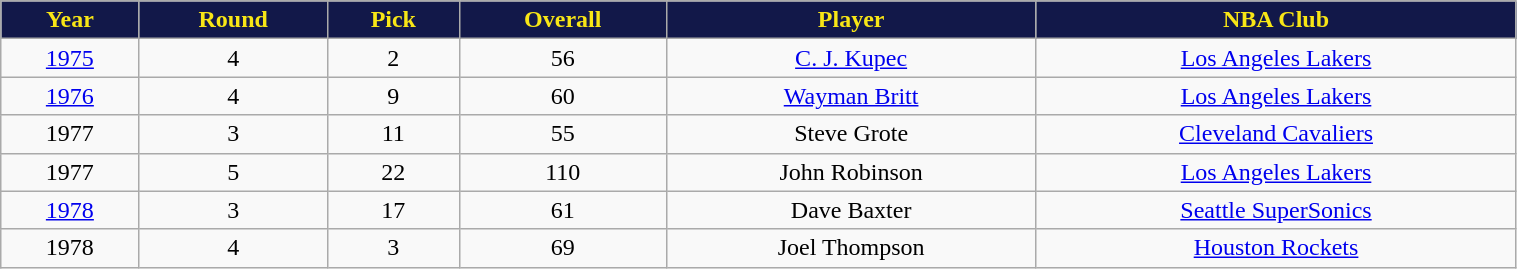<table class="wikitable" style="width:80%;">
<tr style="text-align:center; background:#121849; color:#f8e616;">
<td><strong>Year</strong></td>
<td><strong>Round</strong></td>
<td><strong>Pick</strong></td>
<td><strong>Overall</strong></td>
<td><strong>Player</strong></td>
<td><strong>NBA Club</strong></td>
</tr>
<tr style="text-align:center;" bgcolor="">
<td><a href='#'>1975</a></td>
<td>4</td>
<td>2</td>
<td>56</td>
<td><a href='#'>C. J. Kupec</a></td>
<td><a href='#'>Los Angeles Lakers</a></td>
</tr>
<tr style="text-align:center;" bgcolor="">
<td><a href='#'>1976</a></td>
<td>4</td>
<td>9</td>
<td>60</td>
<td><a href='#'>Wayman Britt</a></td>
<td><a href='#'>Los Angeles Lakers</a></td>
</tr>
<tr style="text-align:center;" bgcolor="">
<td>1977</td>
<td>3</td>
<td>11</td>
<td>55</td>
<td>Steve Grote</td>
<td><a href='#'>Cleveland Cavaliers</a></td>
</tr>
<tr style="text-align:center;" bgcolor="">
<td>1977</td>
<td>5</td>
<td>22</td>
<td>110</td>
<td>John Robinson</td>
<td><a href='#'>Los Angeles Lakers</a></td>
</tr>
<tr style="text-align:center;" bgcolor="">
<td><a href='#'>1978</a></td>
<td>3</td>
<td>17</td>
<td>61</td>
<td>Dave Baxter</td>
<td><a href='#'>Seattle SuperSonics</a></td>
</tr>
<tr style="text-align:center;" bgcolor="">
<td>1978</td>
<td>4</td>
<td>3</td>
<td>69</td>
<td>Joel Thompson</td>
<td><a href='#'>Houston Rockets</a></td>
</tr>
</table>
